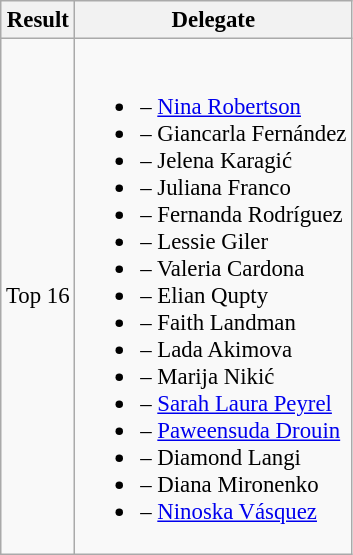<table class="wikitable sortable" style="font-size: 95%">
<tr>
<th>Result</th>
<th>Delegate</th>
</tr>
<tr>
<td>Top 16</td>
<td><br><ul><li> – <a href='#'>Nina Robertson</a></li><li> – Giancarla Fernández</li><li> – Jelena Karagić</li><li> – Juliana Franco</li><li> – Fernanda Rodríguez</li><li> – Lessie Giler</li><li> – Valeria Cardona</li><li> – Elian Qupty</li><li> – Faith Landman</li><li> – Lada Akimova</li><li> – Marija Nikić</li><li> – <a href='#'>Sarah Laura Peyrel</a></li><li> – <a href='#'>Paweensuda Drouin</a></li><li> – Diamond Langi</li><li> – Diana Mironenko</li><li> – <a href='#'>Ninoska Vásquez</a></li></ul></td>
</tr>
</table>
